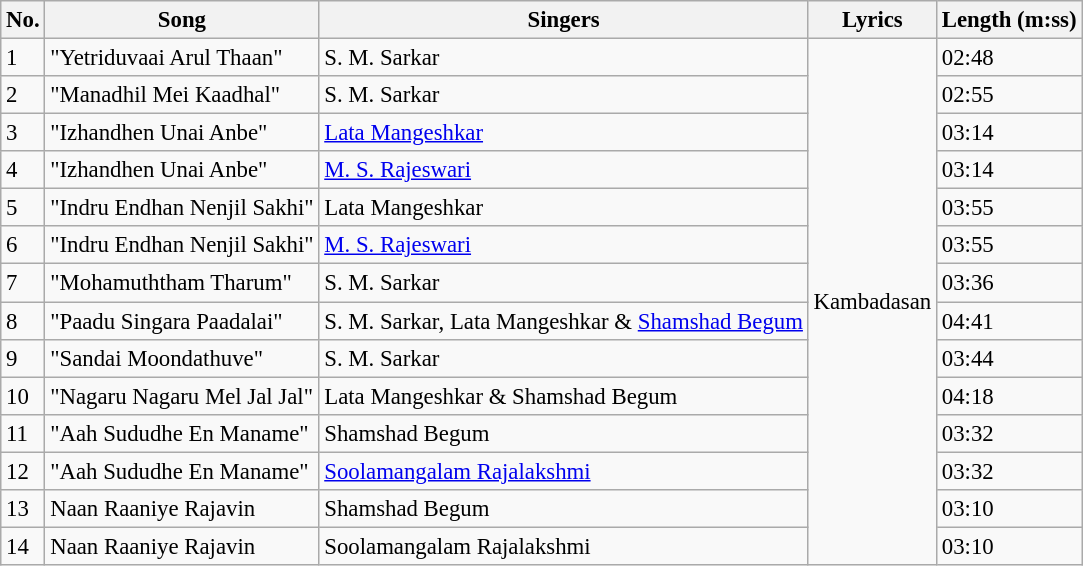<table class="wikitable" style="font-size: 95%;">
<tr>
<th>No.</th>
<th>Song</th>
<th>Singers</th>
<th>Lyrics</th>
<th>Length (m:ss)</th>
</tr>
<tr>
<td>1</td>
<td>"Yetriduvaai Arul Thaan"</td>
<td>S. M. Sarkar</td>
<td rowspan="14">Kambadasan</td>
<td>02:48</td>
</tr>
<tr>
<td>2</td>
<td>"Manadhil Mei Kaadhal"</td>
<td>S. M. Sarkar</td>
<td>02:55</td>
</tr>
<tr>
<td>3</td>
<td>"Izhandhen Unai Anbe"</td>
<td><a href='#'>Lata Mangeshkar</a></td>
<td>03:14</td>
</tr>
<tr>
<td>4</td>
<td>"Izhandhen Unai Anbe"</td>
<td><a href='#'>M. S. Rajeswari</a></td>
<td>03:14</td>
</tr>
<tr>
<td>5</td>
<td>"Indru Endhan Nenjil Sakhi"</td>
<td>Lata Mangeshkar</td>
<td>03:55</td>
</tr>
<tr>
<td>6</td>
<td>"Indru Endhan Nenjil Sakhi"</td>
<td><a href='#'>M. S. Rajeswari</a></td>
<td>03:55</td>
</tr>
<tr>
<td>7</td>
<td>"Mohamuththam Tharum"</td>
<td>S. M. Sarkar</td>
<td>03:36</td>
</tr>
<tr>
<td>8</td>
<td>"Paadu Singara Paadalai"</td>
<td>S. M. Sarkar, Lata Mangeshkar & <a href='#'>Shamshad Begum</a></td>
<td>04:41</td>
</tr>
<tr>
<td>9</td>
<td>"Sandai Moondathuve"</td>
<td>S. M. Sarkar</td>
<td>03:44</td>
</tr>
<tr>
<td>10</td>
<td>"Nagaru Nagaru Mel Jal Jal"</td>
<td>Lata Mangeshkar & Shamshad Begum</td>
<td>04:18</td>
</tr>
<tr>
<td>11</td>
<td>"Aah Sududhe En Maname"</td>
<td>Shamshad Begum</td>
<td>03:32</td>
</tr>
<tr>
<td>12</td>
<td>"Aah Sududhe En Maname"</td>
<td><a href='#'>Soolamangalam Rajalakshmi</a></td>
<td>03:32</td>
</tr>
<tr>
<td>13</td>
<td>Naan Raaniye Rajavin</td>
<td>Shamshad Begum</td>
<td>03:10</td>
</tr>
<tr>
<td>14</td>
<td>Naan Raaniye Rajavin</td>
<td>Soolamangalam Rajalakshmi</td>
<td>03:10</td>
</tr>
</table>
